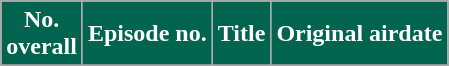<table class="wikitable">
<tr>
<th style="background-color: #00644E; color: #ffffff;">No. <br> overall</th>
<th style="background-color: #00644E; color: #ffffff;">Episode no.</th>
<th style="background-color: #00644E; color: #ffffff;">Title</th>
<th style="background-color: #00644E; color: #ffffff;">Original airdate</th>
</tr>
<tr>
</tr>
</table>
